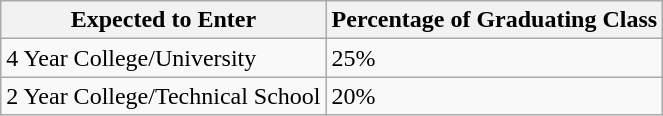<table class="wikitable">
<tr>
<th>Expected to Enter</th>
<th>Percentage of Graduating Class</th>
</tr>
<tr>
<td>4 Year College/University</td>
<td>25%</td>
</tr>
<tr>
<td>2 Year College/Technical School</td>
<td>20%</td>
</tr>
</table>
